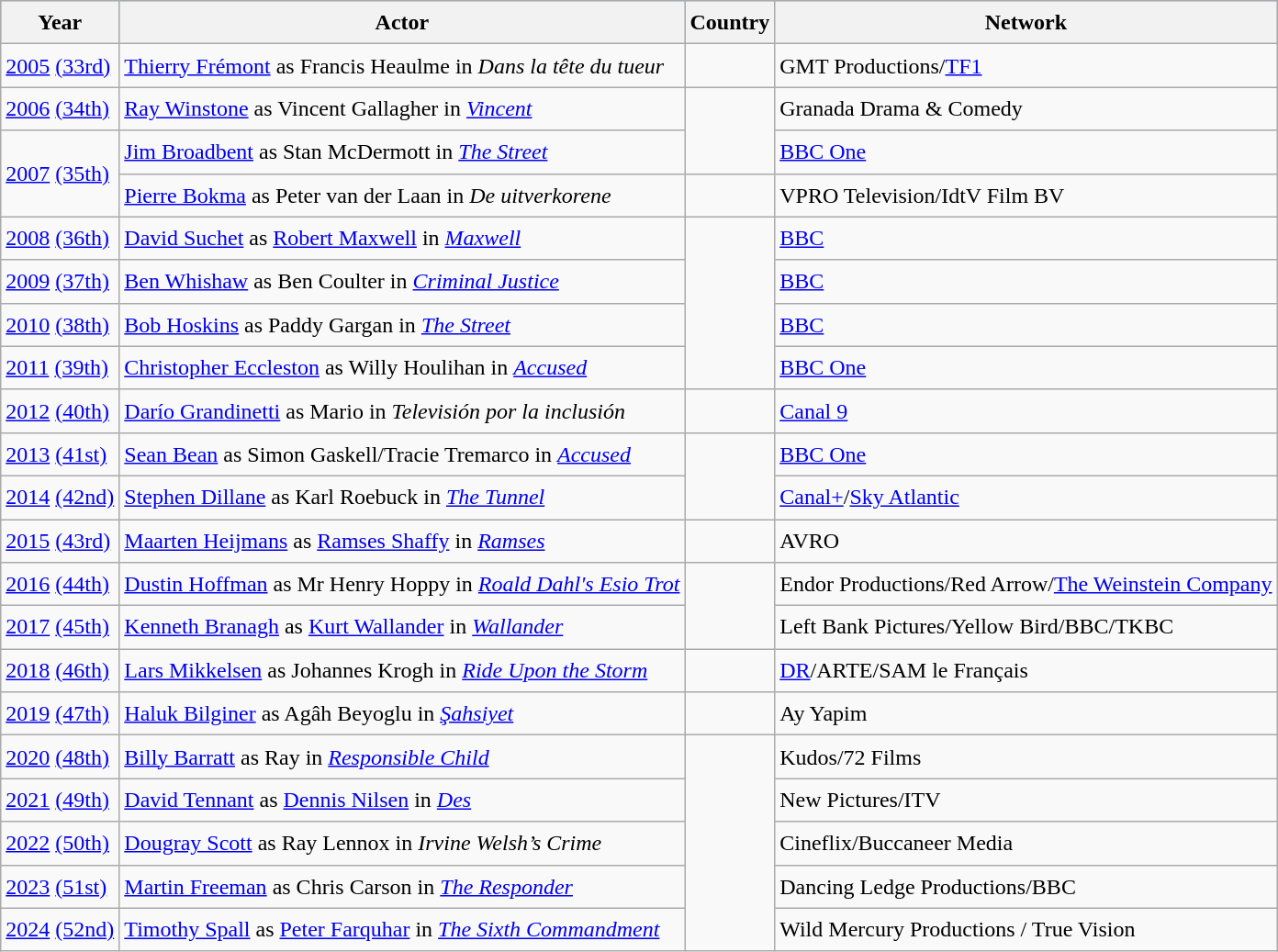<table class="wikitable" style="font-size:1.00em; line-height:1.5em;">
<tr style="background:#b0c4de; text-align:center;">
<th>Year</th>
<th>Actor</th>
<th>Country</th>
<th>Network</th>
</tr>
<tr>
<td><a href='#'>2005</a> <a href='#'>(33rd)</a></td>
<td><a href='#'>Thierry Frémont</a> as Francis Heaulme in <em>Dans la tête du tueur</em></td>
<td></td>
<td>GMT Productions/<a href='#'>TF1</a></td>
</tr>
<tr>
<td><a href='#'>2006</a> <a href='#'>(34th)</a></td>
<td><a href='#'>Ray Winstone</a> as Vincent Gallagher in <em><a href='#'>Vincent</a></em></td>
<td rowspan="2"></td>
<td>Granada Drama & Comedy</td>
</tr>
<tr>
<td rowspan="2"><a href='#'>2007</a> <a href='#'>(35th)</a></td>
<td><a href='#'>Jim Broadbent</a> as Stan McDermott in <em><a href='#'>The Street</a></em></td>
<td><a href='#'>BBC One</a></td>
</tr>
<tr>
<td><a href='#'>Pierre Bokma</a> as Peter van der Laan in <em>De uitverkorene</em></td>
<td></td>
<td>VPRO Television/IdtV Film BV</td>
</tr>
<tr>
<td><a href='#'>2008</a> <a href='#'>(36th)</a></td>
<td><a href='#'>David Suchet</a> as <a href='#'>Robert Maxwell</a> in <em><a href='#'>Maxwell</a></em></td>
<td rowspan="4"></td>
<td><a href='#'>BBC</a></td>
</tr>
<tr>
<td><a href='#'>2009</a> <a href='#'>(37th)</a></td>
<td><a href='#'>Ben Whishaw</a> as Ben Coulter in <em><a href='#'>Criminal Justice</a></em></td>
<td><a href='#'>BBC</a></td>
</tr>
<tr>
<td><a href='#'>2010</a> <a href='#'>(38th)</a></td>
<td><a href='#'>Bob Hoskins</a> as Paddy Gargan in <em><a href='#'>The Street</a></em></td>
<td><a href='#'>BBC</a></td>
</tr>
<tr>
<td><a href='#'>2011</a> <a href='#'>(39th)</a></td>
<td><a href='#'>Christopher Eccleston</a> as Willy Houlihan in <em><a href='#'>Accused</a></em></td>
<td><a href='#'>BBC One</a></td>
</tr>
<tr>
<td><a href='#'>2012</a> <a href='#'>(40th)</a></td>
<td><a href='#'>Darío Grandinetti</a> as Mario in <em>Televisión por la inclusión</em></td>
<td></td>
<td><a href='#'>Canal 9</a></td>
</tr>
<tr>
<td><a href='#'>2013</a> <a href='#'>(41st)</a></td>
<td><a href='#'>Sean Bean</a> as Simon Gaskell/Tracie Tremarco in <em><a href='#'>Accused</a></em></td>
<td rowspan="2"></td>
<td><a href='#'>BBC One</a></td>
</tr>
<tr>
<td><a href='#'>2014</a> <a href='#'>(42nd)</a></td>
<td><a href='#'>Stephen Dillane</a> as Karl Roebuck in <em><a href='#'>The Tunnel</a></em></td>
<td><a href='#'>Canal+</a>/<a href='#'>Sky Atlantic</a></td>
</tr>
<tr>
<td><a href='#'>2015</a> <a href='#'>(43rd)</a></td>
<td><a href='#'>Maarten Heijmans</a> as <a href='#'>Ramses Shaffy</a> in  <em><a href='#'>Ramses</a></em></td>
<td></td>
<td>AVRO</td>
</tr>
<tr>
<td><a href='#'>2016</a> <a href='#'>(44th)</a></td>
<td><a href='#'>Dustin Hoffman</a> as Mr Henry Hoppy in <em><a href='#'>Roald Dahl's Esio Trot</a></em></td>
<td rowspan="2"></td>
<td>Endor Productions/Red Arrow/<a href='#'>The Weinstein Company</a></td>
</tr>
<tr>
<td><a href='#'>2017</a> <a href='#'>(45th)</a></td>
<td><a href='#'>Kenneth Branagh</a> as <a href='#'>Kurt Wallander</a> in <em><a href='#'>Wallander</a></em></td>
<td>Left Bank Pictures/Yellow Bird/BBC/TKBC</td>
</tr>
<tr>
<td><a href='#'>2018</a> <a href='#'>(46th)</a></td>
<td><a href='#'>Lars Mikkelsen</a> as Johannes Krogh in <em><a href='#'>Ride Upon the Storm</a></em></td>
<td></td>
<td><a href='#'>DR</a>/ARTE/SAM le Français</td>
</tr>
<tr>
<td><a href='#'>2019</a> <a href='#'>(47th)</a></td>
<td><a href='#'>Haluk Bilginer</a> as Agâh Beyoglu in <em><a href='#'>Şahsiyet</a></em></td>
<td></td>
<td>Ay Yapim</td>
</tr>
<tr>
<td><a href='#'>2020</a> <a href='#'>(48th)</a></td>
<td><a href='#'>Billy Barratt</a> as Ray in <em><a href='#'>Responsible Child</a></em></td>
<td rowspan="5"></td>
<td>Kudos/72 Films</td>
</tr>
<tr>
<td><a href='#'>2021</a> <a href='#'>(49th)</a></td>
<td><a href='#'>David Tennant</a> as <a href='#'>Dennis Nilsen</a> in <em><a href='#'>Des</a></em></td>
<td>New Pictures/ITV</td>
</tr>
<tr>
<td><a href='#'>2022</a> <a href='#'>(50th)</a></td>
<td><a href='#'>Dougray Scott</a> as Ray Lennox in <em>Irvine Welsh’s Crime</em></td>
<td>Cineflix/Buccaneer Media</td>
</tr>
<tr>
<td><a href='#'>2023</a> <a href='#'>(51st)</a></td>
<td><a href='#'>Martin Freeman</a> as Chris Carson in <em><a href='#'>The Responder</a></em></td>
<td>Dancing Ledge Productions/BBC</td>
</tr>
<tr>
<td><a href='#'>2024</a> <a href='#'>(52nd)</a></td>
<td><a href='#'>Timothy Spall</a> as <a href='#'>Peter Farquhar</a> in <em><a href='#'>The Sixth Commandment</a></em></td>
<td>Wild Mercury Productions / True Vision</td>
</tr>
</table>
